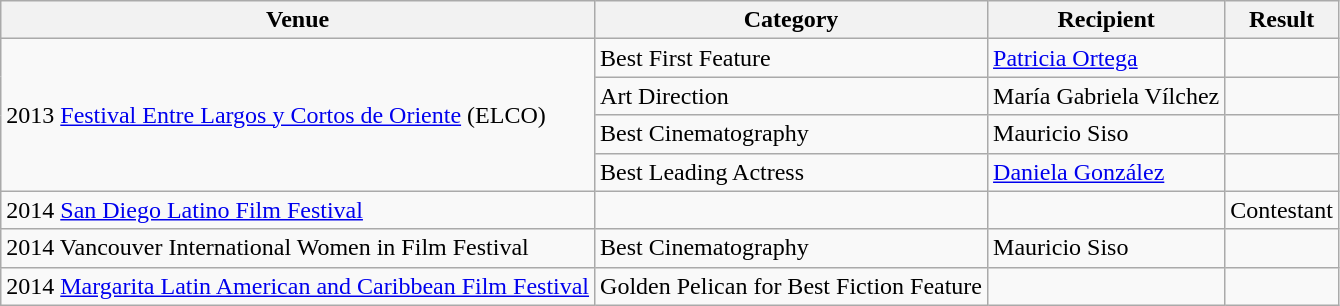<table class="wikitable sortable">
<tr>
<th>Venue</th>
<th>Category</th>
<th>Recipient</th>
<th>Result</th>
</tr>
<tr>
<td rowspan="4">2013 <a href='#'>Festival Entre Largos y Cortos de Oriente</a> (ELCO)</td>
<td>Best First Feature</td>
<td><a href='#'>Patricia Ortega</a></td>
<td></td>
</tr>
<tr>
<td>Art Direction</td>
<td>María Gabriela Vílchez</td>
<td></td>
</tr>
<tr>
<td>Best Cinematography</td>
<td>Mauricio Siso</td>
<td></td>
</tr>
<tr>
<td>Best Leading Actress</td>
<td><a href='#'>Daniela González</a></td>
<td></td>
</tr>
<tr>
<td>2014 <a href='#'>San Diego Latino Film Festival</a></td>
<td></td>
<td></td>
<td>Contestant</td>
</tr>
<tr>
<td>2014 Vancouver International Women in Film Festival</td>
<td>Best Cinematography</td>
<td>Mauricio Siso</td>
<td></td>
</tr>
<tr>
<td>2014 <a href='#'>Margarita Latin American and Caribbean Film Festival</a></td>
<td>Golden Pelican for Best Fiction Feature</td>
<td></td>
<td></td>
</tr>
</table>
